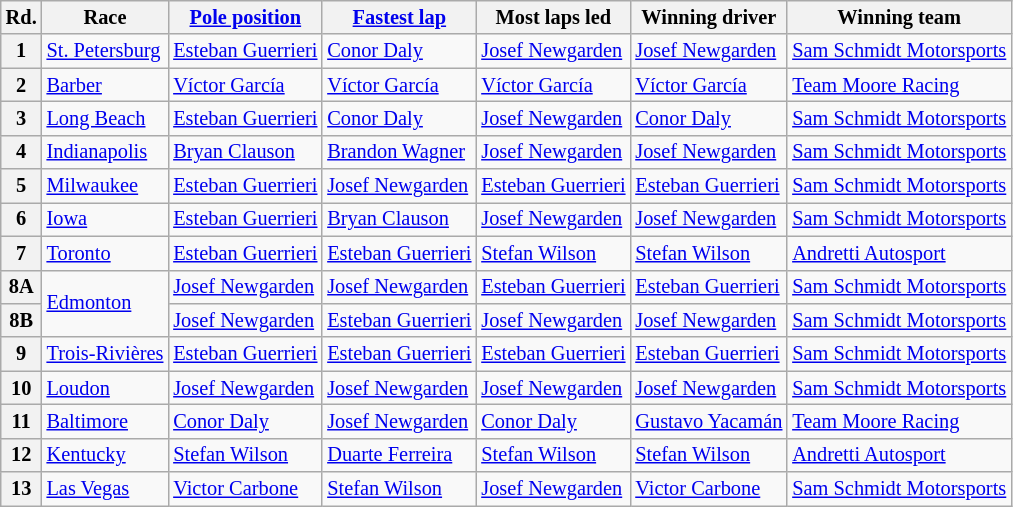<table class="wikitable sortable" style="font-size: 85%">
<tr>
<th>Rd.</th>
<th>Race</th>
<th><a href='#'>Pole position</a></th>
<th><a href='#'>Fastest lap</a></th>
<th>Most laps led</th>
<th>Winning driver</th>
<th>Winning team</th>
</tr>
<tr>
<th>1</th>
<td> <a href='#'>St. Petersburg</a></td>
<td> <a href='#'>Esteban Guerrieri</a></td>
<td> <a href='#'>Conor Daly</a></td>
<td> <a href='#'>Josef Newgarden</a></td>
<td> <a href='#'>Josef Newgarden</a></td>
<td> <a href='#'>Sam Schmidt Motorsports</a></td>
</tr>
<tr>
<th>2</th>
<td> <a href='#'>Barber</a></td>
<td> <a href='#'>Víctor García</a></td>
<td> <a href='#'>Víctor García</a></td>
<td> <a href='#'>Víctor García</a></td>
<td> <a href='#'>Víctor García</a></td>
<td> <a href='#'>Team Moore Racing</a></td>
</tr>
<tr>
<th>3</th>
<td> <a href='#'>Long Beach</a></td>
<td> <a href='#'>Esteban Guerrieri</a></td>
<td> <a href='#'>Conor Daly</a></td>
<td> <a href='#'>Josef Newgarden</a></td>
<td> <a href='#'>Conor Daly</a></td>
<td> <a href='#'>Sam Schmidt Motorsports</a></td>
</tr>
<tr>
<th>4</th>
<td> <a href='#'>Indianapolis</a></td>
<td> <a href='#'>Bryan Clauson</a></td>
<td> <a href='#'>Brandon Wagner</a></td>
<td> <a href='#'>Josef Newgarden</a></td>
<td> <a href='#'>Josef Newgarden</a></td>
<td> <a href='#'>Sam Schmidt Motorsports</a></td>
</tr>
<tr>
<th>5</th>
<td> <a href='#'>Milwaukee</a></td>
<td> <a href='#'>Esteban Guerrieri</a></td>
<td> <a href='#'>Josef Newgarden</a></td>
<td> <a href='#'>Esteban Guerrieri</a></td>
<td> <a href='#'>Esteban Guerrieri</a></td>
<td> <a href='#'>Sam Schmidt Motorsports</a></td>
</tr>
<tr>
<th>6</th>
<td> <a href='#'>Iowa</a></td>
<td> <a href='#'>Esteban Guerrieri</a></td>
<td> <a href='#'>Bryan Clauson</a></td>
<td> <a href='#'>Josef Newgarden</a></td>
<td> <a href='#'>Josef Newgarden</a></td>
<td> <a href='#'>Sam Schmidt Motorsports</a></td>
</tr>
<tr>
<th>7</th>
<td> <a href='#'>Toronto</a></td>
<td> <a href='#'>Esteban Guerrieri</a></td>
<td> <a href='#'>Esteban Guerrieri</a></td>
<td> <a href='#'>Stefan Wilson</a></td>
<td> <a href='#'>Stefan Wilson</a></td>
<td> <a href='#'>Andretti Autosport</a></td>
</tr>
<tr>
<th>8A</th>
<td rowspan=2> <a href='#'>Edmonton</a></td>
<td> <a href='#'>Josef Newgarden</a></td>
<td> <a href='#'>Josef Newgarden</a></td>
<td> <a href='#'>Esteban Guerrieri</a></td>
<td> <a href='#'>Esteban Guerrieri</a></td>
<td> <a href='#'>Sam Schmidt Motorsports</a></td>
</tr>
<tr>
<th>8B</th>
<td> <a href='#'>Josef Newgarden</a></td>
<td> <a href='#'>Esteban Guerrieri</a></td>
<td> <a href='#'>Josef Newgarden</a></td>
<td> <a href='#'>Josef Newgarden</a></td>
<td> <a href='#'>Sam Schmidt Motorsports</a></td>
</tr>
<tr>
<th>9</th>
<td> <a href='#'>Trois-Rivières</a></td>
<td> <a href='#'>Esteban Guerrieri</a></td>
<td> <a href='#'>Esteban Guerrieri</a></td>
<td> <a href='#'>Esteban Guerrieri</a></td>
<td> <a href='#'>Esteban Guerrieri</a></td>
<td> <a href='#'>Sam Schmidt Motorsports</a></td>
</tr>
<tr>
<th>10</th>
<td> <a href='#'>Loudon</a></td>
<td> <a href='#'>Josef Newgarden</a></td>
<td> <a href='#'>Josef Newgarden</a></td>
<td> <a href='#'>Josef Newgarden</a></td>
<td> <a href='#'>Josef Newgarden</a></td>
<td> <a href='#'>Sam Schmidt Motorsports</a></td>
</tr>
<tr>
<th>11</th>
<td> <a href='#'>Baltimore</a></td>
<td> <a href='#'>Conor Daly</a></td>
<td> <a href='#'>Josef Newgarden</a></td>
<td> <a href='#'>Conor Daly</a></td>
<td> <a href='#'>Gustavo Yacamán</a></td>
<td> <a href='#'>Team Moore Racing</a></td>
</tr>
<tr>
<th>12</th>
<td> <a href='#'>Kentucky</a></td>
<td> <a href='#'>Stefan Wilson</a></td>
<td> <a href='#'>Duarte Ferreira</a></td>
<td> <a href='#'>Stefan Wilson</a></td>
<td> <a href='#'>Stefan Wilson</a></td>
<td> <a href='#'>Andretti Autosport</a></td>
</tr>
<tr>
<th>13</th>
<td> <a href='#'>Las Vegas</a></td>
<td> <a href='#'>Victor Carbone</a></td>
<td> <a href='#'>Stefan Wilson</a></td>
<td> <a href='#'>Josef Newgarden</a></td>
<td> <a href='#'>Victor Carbone</a></td>
<td> <a href='#'>Sam Schmidt Motorsports</a></td>
</tr>
</table>
